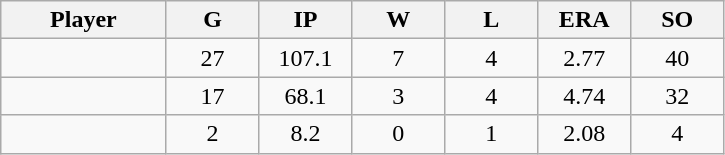<table class="wikitable sortable">
<tr>
<th bgcolor="#DDDDFF" width="16%">Player</th>
<th bgcolor="#DDDDFF" width="9%">G</th>
<th bgcolor="#DDDDFF" width="9%">IP</th>
<th bgcolor="#DDDDFF" width="9%">W</th>
<th bgcolor="#DDDDFF" width="9%">L</th>
<th bgcolor="#DDDDFF" width="9%">ERA</th>
<th bgcolor="#DDDDFF" width="9%">SO</th>
</tr>
<tr align="center">
<td></td>
<td>27</td>
<td>107.1</td>
<td>7</td>
<td>4</td>
<td>2.77</td>
<td>40</td>
</tr>
<tr align="center">
<td></td>
<td>17</td>
<td>68.1</td>
<td>3</td>
<td>4</td>
<td>4.74</td>
<td>32</td>
</tr>
<tr align="center">
<td></td>
<td>2</td>
<td>8.2</td>
<td>0</td>
<td>1</td>
<td>2.08</td>
<td>4</td>
</tr>
</table>
